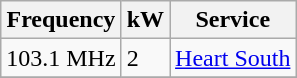<table class="wikitable sortable">
<tr>
<th>Frequency</th>
<th>kW</th>
<th>Service</th>
</tr>
<tr>
<td>103.1 MHz</td>
<td>2</td>
<td><a href='#'>Heart South</a></td>
</tr>
<tr>
</tr>
</table>
